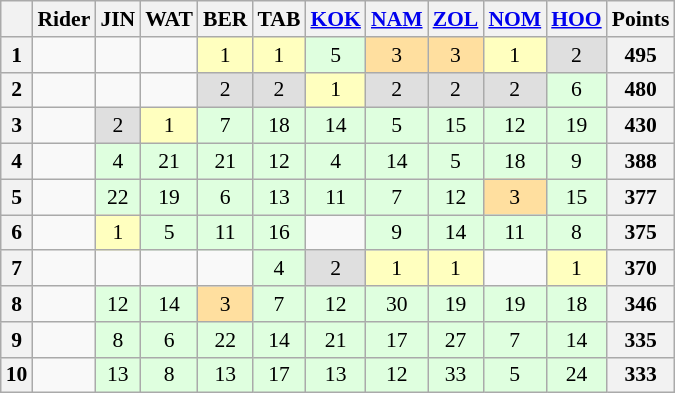<table class="wikitable" style="font-size: 90%; text-align:center">
<tr style="vertical-align:middle;">
<th style="vertical-align:middle"></th>
<th style="vertical-align:middle;background">Rider</th>
<th>JIN<br></th>
<th>WAT<br></th>
<th>BER<br></th>
<th>TAB<br></th>
<th><a href='#'>KOK</a><br></th>
<th><a href='#'>NAM</a><br></th>
<th><a href='#'>ZOL</a><br></th>
<th><a href='#'>NOM</a><br></th>
<th><a href='#'>HOO</a><br></th>
<th style="vertical-align:middle">Points</th>
</tr>
<tr>
<th>1</th>
<td style="text-align:left"></td>
<td></td>
<td></td>
<td style="background-color:#ffffbf">1</td>
<td style="background-color:#ffffbf">1</td>
<td style="background-color:#dfffdf">5</td>
<td style="background-color:#ffdf9f">3</td>
<td style="background-color:#ffdf9f">3</td>
<td style="background-color:#ffffbf">1</td>
<td style="background-color:#dfdfdf">2</td>
<th>495</th>
</tr>
<tr>
<th>2</th>
<td style="text-align:left"></td>
<td></td>
<td></td>
<td style="background-color:#dfdfdf">2</td>
<td style="background-color:#dfdfdf">2</td>
<td style="background-color:#ffffbf">1</td>
<td style="background-color:#dfdfdf">2</td>
<td style="background-color:#dfdfdf">2</td>
<td style="background-color:#dfdfdf">2</td>
<td style="background-color:#dfffdf">6</td>
<th>480</th>
</tr>
<tr>
<th>3</th>
<td style="text-align:left"></td>
<td style="background-color:#dfdfdf">2</td>
<td style="background-color:#ffffbf">1</td>
<td style="background-color:#dfffdf">7</td>
<td style="background-color:#dfffdf">18</td>
<td style="background-color:#dfffdf">14</td>
<td style="background-color:#dfffdf">5</td>
<td style="background-color:#dfffdf">15</td>
<td style="background-color:#dfffdf">12</td>
<td style="background-color:#dfffdf">19</td>
<th>430</th>
</tr>
<tr>
<th>4</th>
<td style="text-align:left"></td>
<td style="background-color:#dfffdf">4</td>
<td style="background-color:#dfffdf">21</td>
<td style="background-color:#dfffdf">21</td>
<td style="background-color:#dfffdf">12</td>
<td style="background-color:#dfffdf">4</td>
<td style="background-color:#dfffdf">14</td>
<td style="background-color:#dfffdf">5</td>
<td style="background-color:#dfffdf">18</td>
<td style="background-color:#dfffdf">9</td>
<th>388</th>
</tr>
<tr>
<th>5</th>
<td style="text-align:left"></td>
<td style="background-color:#dfffdf">22</td>
<td style="background-color:#dfffdf">19</td>
<td style="background-color:#dfffdf">6</td>
<td style="background-color:#dfffdf">13</td>
<td style="background-color:#dfffdf">11</td>
<td style="background-color:#dfffdf">7</td>
<td style="background-color:#dfffdf">12</td>
<td style="background-color:#ffdf9f">3</td>
<td style="background-color:#dfffdf">15</td>
<th>377</th>
</tr>
<tr>
<th>6</th>
<td style="text-align:left"></td>
<td style="background-color:#ffffbf">1</td>
<td style="background-color:#dfffdf">5</td>
<td style="background-color:#dfffdf">11</td>
<td style="background-color:#dfffdf">16</td>
<td></td>
<td style="background-color:#dfffdf">9</td>
<td style="background-color:#dfffdf">14</td>
<td style="background-color:#dfffdf">11</td>
<td style="background-color:#dfffdf">8</td>
<th>375</th>
</tr>
<tr>
<th>7</th>
<td style="text-align:left"></td>
<td></td>
<td></td>
<td></td>
<td style="background-color:#dfffdf">4</td>
<td style="background-color:#dfdfdf">2</td>
<td style="background-color:#ffffbf">1</td>
<td style="background-color:#ffffbf">1</td>
<td></td>
<td style="background-color:#ffffbf">1</td>
<th>370</th>
</tr>
<tr>
<th>8</th>
<td style="text-align:left"></td>
<td style="background-color:#dfffdf">12</td>
<td style="background-color:#dfffdf">14</td>
<td style="background-color:#ffdf9f">3</td>
<td style="background-color:#dfffdf">7</td>
<td style="background-color:#dfffdf">12</td>
<td style="background-color:#dfffdf">30</td>
<td style="background-color:#dfffdf">19</td>
<td style="background-color:#dfffdf">19</td>
<td style="background-color:#dfffdf">18</td>
<th>346</th>
</tr>
<tr>
<th>9</th>
<td style="text-align:left"></td>
<td style="background-color:#dfffdf">8</td>
<td style="background-color:#dfffdf">6</td>
<td style="background-color:#dfffdf">22</td>
<td style="background-color:#dfffdf">14</td>
<td style="background-color:#dfffdf">21</td>
<td style="background-color:#dfffdf">17</td>
<td style="background-color:#dfffdf">27</td>
<td style="background-color:#dfffdf">7</td>
<td style="background-color:#dfffdf">14</td>
<th>335</th>
</tr>
<tr>
<th>10</th>
<td style="text-align:left"></td>
<td style="background-color:#dfffdf">13</td>
<td style="background-color:#dfffdf">8</td>
<td style="background-color:#dfffdf">13</td>
<td style="background-color:#dfffdf">17</td>
<td style="background-color:#dfffdf">13</td>
<td style="background-color:#dfffdf">12</td>
<td style="background-color:#dfffdf">33</td>
<td style="background-color:#dfffdf">5</td>
<td style="background-color:#dfffdf">24</td>
<th>333</th>
</tr>
</table>
